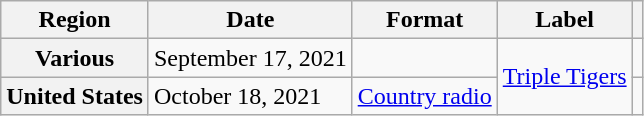<table class="wikitable plainrowheaders">
<tr>
<th scope="col">Region</th>
<th scope="col">Date</th>
<th scope="col">Format</th>
<th scope="col">Label</th>
<th scope="col"></th>
</tr>
<tr>
<th scope="row">Various</th>
<td>September 17, 2021</td>
<td></td>
<td rowspan="2"><a href='#'>Triple Tigers</a></td>
<td></td>
</tr>
<tr>
<th scope="row">United States</th>
<td>October 18, 2021</td>
<td><a href='#'>Country radio</a></td>
<td></td>
</tr>
</table>
